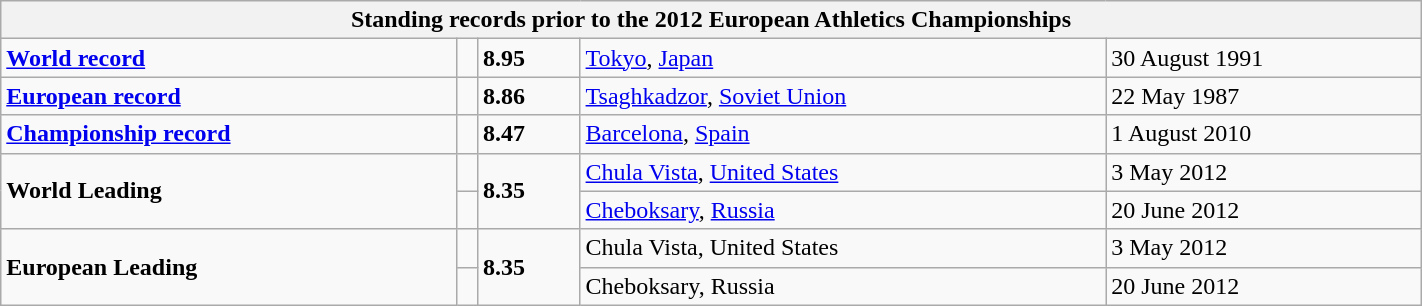<table class="wikitable" width=75%>
<tr>
<th colspan="5">Standing records prior to the 2012 European Athletics Championships</th>
</tr>
<tr>
<td><strong><a href='#'>World record</a></strong></td>
<td></td>
<td><strong>8.95</strong></td>
<td><a href='#'>Tokyo</a>, <a href='#'>Japan</a></td>
<td>30 August 1991</td>
</tr>
<tr>
<td><strong><a href='#'>European record</a></strong></td>
<td></td>
<td><strong>8.86</strong></td>
<td><a href='#'>Tsaghkadzor</a>, <a href='#'>Soviet Union</a></td>
<td>22 May 1987</td>
</tr>
<tr>
<td><strong><a href='#'>Championship record</a></strong></td>
<td></td>
<td><strong>8.47</strong></td>
<td><a href='#'>Barcelona</a>, <a href='#'>Spain</a></td>
<td>1 August 2010</td>
</tr>
<tr>
<td rowspan=2><strong>World Leading</strong></td>
<td></td>
<td rowspan=2><strong>8.35</strong></td>
<td><a href='#'>Chula Vista</a>, <a href='#'>United States</a></td>
<td>3 May 2012</td>
</tr>
<tr>
<td></td>
<td><a href='#'>Cheboksary</a>, <a href='#'>Russia</a></td>
<td>20 June 2012</td>
</tr>
<tr>
<td rowspan=2><strong>European Leading</strong></td>
<td></td>
<td rowspan=2><strong>8.35</strong></td>
<td>Chula Vista, United States</td>
<td>3 May 2012</td>
</tr>
<tr>
<td></td>
<td>Cheboksary, Russia</td>
<td>20 June 2012</td>
</tr>
</table>
